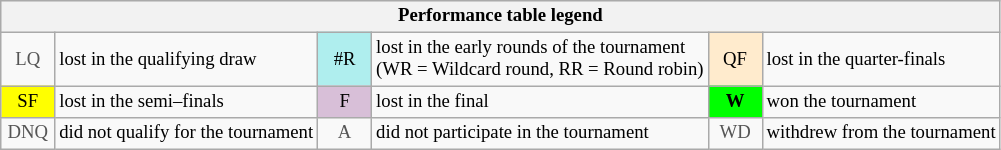<table class="wikitable" style="font-size:78%;">
<tr bgcolor="#efefef">
<th colspan="6">Performance table legend</th>
</tr>
<tr>
<td align="center" style="color:#555555;" width="30">LQ</td>
<td>lost in the qualifying draw</td>
<td align="center" style="background:#afeeee;">#R</td>
<td>lost in the early rounds of the tournament<br>(WR = Wildcard round, RR = Round robin)</td>
<td align="center" style="background:#ffebcd;">QF</td>
<td>lost in the quarter-finals</td>
</tr>
<tr>
<td align="center" style="background:yellow;">SF</td>
<td>lost in the semi–finals</td>
<td align="center" style="background:#D8BFD8;">F</td>
<td>lost in the final</td>
<td align="center" style="background:#00ff00;"><strong>W</strong></td>
<td>won the tournament</td>
</tr>
<tr>
<td align="center" style="color:#555555;" width="30">DNQ</td>
<td>did not qualify for the tournament</td>
<td align="center" style="color:#555555;" width="30">A</td>
<td>did not participate in the tournament</td>
<td align="center" style="color:#555555;" width="30">WD</td>
<td>withdrew from the tournament</td>
</tr>
</table>
